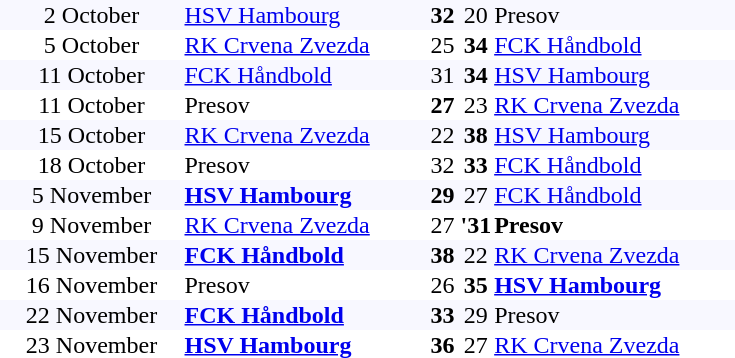<table border="0" cellspacing="0" cellpadding="1">
<tr align="center"  bgcolor="#F8F8FF">
<td width="120">2 October</td>
<td width="160" align="left"><a href='#'>HSV Hambourg</a></td>
<td width="20"><strong>32</strong></td>
<td width="20">20</td>
<td width="160" align="left">Presov</td>
</tr>
<tr align="center">
<td width="120"5>5 October</td>
<td width="160" align="left"><a href='#'>RK Crvena Zvezda</a></td>
<td width="20">25</td>
<td width="20"><strong>34</strong></td>
<td width="160" align="left"><a href='#'>FCK Håndbold</a></td>
</tr>
<tr align="center"  bgcolor="#F8F8FF">
<td width="120">11 October</td>
<td width="160" align="left"><a href='#'>FCK Håndbold</a></td>
<td width="20">31</td>
<td width="20"><strong>34</strong></td>
<td width="160" align="left"><a href='#'>HSV Hambourg</a></td>
</tr>
<tr align="center">
<td width="120">11 October</td>
<td width="160" align="left">Presov</td>
<td width="20"><strong>27</strong></td>
<td width="20">23</td>
<td width="160" align="left"><a href='#'>RK Crvena Zvezda</a></td>
</tr>
<tr align="center" bgcolor="#F8F8FF">
<td width="120">15 October</td>
<td width="160" align="left"><a href='#'>RK Crvena Zvezda</a></td>
<td width="20">22</td>
<td width="20"><strong>38</strong></td>
<td width="160" align="left"><a href='#'>HSV Hambourg</a></td>
</tr>
<tr align="center">
<td width="120">18 October</td>
<td width="160" align="left">Presov</td>
<td width="20">32</td>
<td width="20"><strong>33</strong></td>
<td width="160" align="left"><a href='#'>FCK Håndbold</a></td>
</tr>
<tr align="center"  bgcolor="#F8F8FF">
<td width="120">5 November</td>
<td width="160" align="left"><strong><a href='#'>HSV Hambourg</a></strong></td>
<td width="20"><strong>29</strong></td>
<td width="20">27</td>
<td width="160" align="left"><a href='#'>FCK Håndbold</a></td>
</tr>
<tr align="center">
<td width="120">9 November</td>
<td width="160" align="left"><a href='#'>RK Crvena Zvezda</a></td>
<td width="20">27</td>
<td width="20"><strong>'31</strong></td>
<td width="160" align="left"><strong>Presov </strong></td>
</tr>
<tr align="center"  bgcolor="#F8F8FF">
<td width="120">15 November</td>
<td width="160" align="left"><strong><a href='#'>FCK Håndbold</a></strong></td>
<td width="20"><strong>38</strong></td>
<td width="20">22</td>
<td width="160" align="left"><a href='#'>RK Crvena Zvezda</a></td>
</tr>
<tr align="center">
<td width="120">16 November</td>
<td width="160" align="left">Presov</td>
<td width="20">26</td>
<td width="20"><strong>35</strong></td>
<td width="160" align="left"><strong><a href='#'>HSV Hambourg</a></strong></td>
</tr>
<tr align="center" bgcolor="#F8F8FF">
<td width="120">22 November</td>
<td width="160" align="left"><strong><a href='#'>FCK Håndbold</a></strong></td>
<td width="20"><strong>33</strong></td>
<td width="20">29</td>
<td width="160" align="left">Presov</td>
</tr>
<tr align="center">
<td width="120">23 November</td>
<td width="160" align="left"><strong><a href='#'>HSV Hambourg</a></strong></td>
<td width="20"><strong>36</strong></td>
<td width="20">27</td>
<td width="160" align="left"><a href='#'>RK Crvena Zvezda</a></td>
</tr>
</table>
